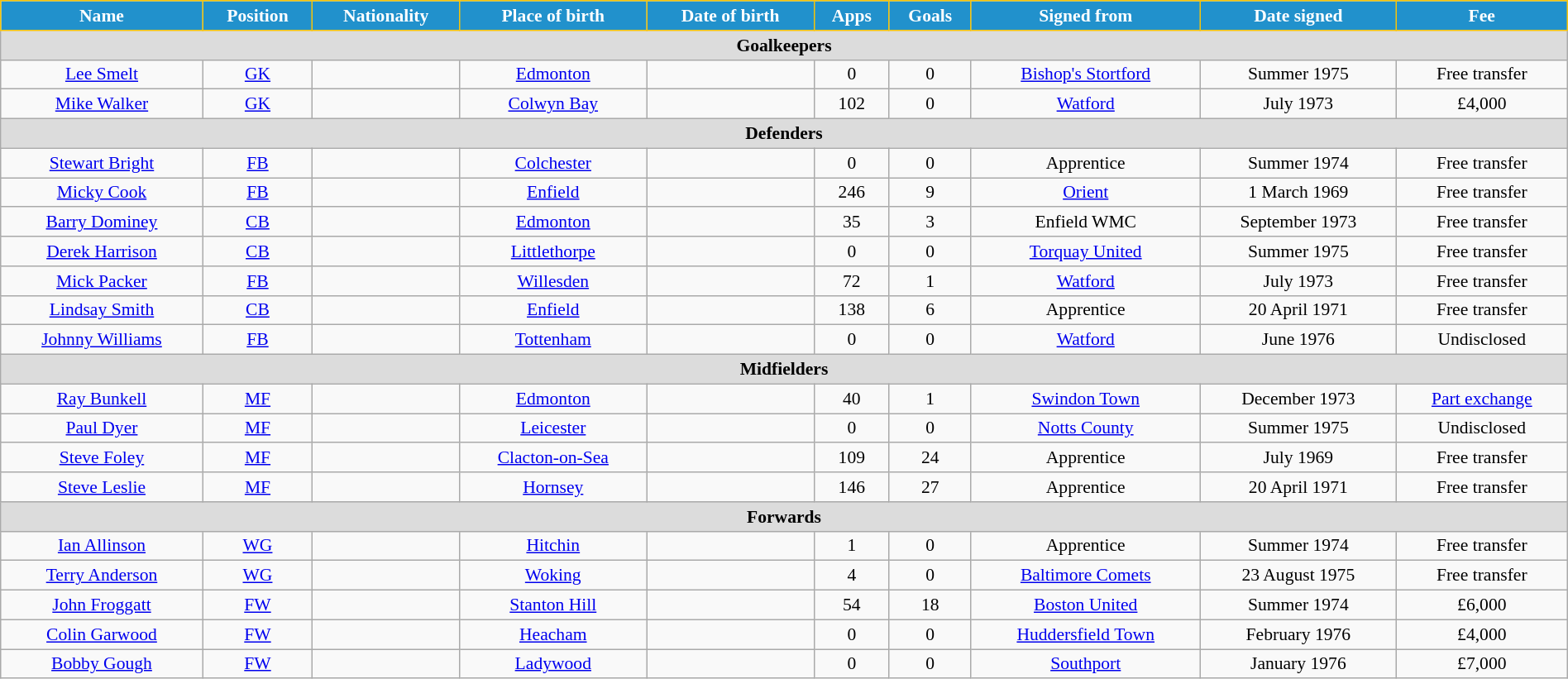<table class="wikitable" style="text-align:center; font-size:90%; width:100%;">
<tr>
<th style="background:#2191CC; color:white; border:1px solid #F7C408; text-align:center;">Name</th>
<th style="background:#2191CC; color:white; border:1px solid #F7C408; text-align:center;">Position</th>
<th style="background:#2191CC; color:white; border:1px solid #F7C408; text-align:center;">Nationality</th>
<th style="background:#2191CC; color:white; border:1px solid #F7C408; text-align:center;">Place of birth</th>
<th style="background:#2191CC; color:white; border:1px solid #F7C408; text-align:center;">Date of birth</th>
<th style="background:#2191CC; color:white; border:1px solid #F7C408; text-align:center;">Apps</th>
<th style="background:#2191CC; color:white; border:1px solid #F7C408; text-align:center;">Goals</th>
<th style="background:#2191CC; color:white; border:1px solid #F7C408; text-align:center;">Signed from</th>
<th style="background:#2191CC; color:white; border:1px solid #F7C408; text-align:center;">Date signed</th>
<th style="background:#2191CC; color:white; border:1px solid #F7C408; text-align:center;">Fee</th>
</tr>
<tr>
<th colspan="12" style="background:#dcdcdc; text-align:center;">Goalkeepers</th>
</tr>
<tr>
<td><a href='#'>Lee Smelt</a></td>
<td><a href='#'>GK</a></td>
<td></td>
<td><a href='#'>Edmonton</a></td>
<td></td>
<td>0</td>
<td>0</td>
<td> <a href='#'>Bishop's Stortford</a></td>
<td>Summer 1975</td>
<td>Free transfer</td>
</tr>
<tr>
<td><a href='#'>Mike Walker</a></td>
<td><a href='#'>GK</a></td>
<td></td>
<td><a href='#'>Colwyn Bay</a></td>
<td></td>
<td>102</td>
<td>0</td>
<td> <a href='#'>Watford</a></td>
<td>July 1973</td>
<td>£4,000</td>
</tr>
<tr>
<th colspan="12" style="background:#dcdcdc; text-align:center;">Defenders</th>
</tr>
<tr>
<td><a href='#'>Stewart Bright</a></td>
<td><a href='#'>FB</a></td>
<td></td>
<td><a href='#'>Colchester</a></td>
<td></td>
<td>0</td>
<td>0</td>
<td>Apprentice</td>
<td>Summer 1974</td>
<td>Free transfer</td>
</tr>
<tr>
<td><a href='#'>Micky Cook</a></td>
<td><a href='#'>FB</a></td>
<td></td>
<td><a href='#'>Enfield</a></td>
<td></td>
<td>246</td>
<td>9</td>
<td> <a href='#'>Orient</a></td>
<td>1 March 1969</td>
<td>Free transfer</td>
</tr>
<tr>
<td><a href='#'>Barry Dominey</a></td>
<td><a href='#'>CB</a></td>
<td></td>
<td><a href='#'>Edmonton</a></td>
<td></td>
<td>35</td>
<td>3</td>
<td> Enfield WMC</td>
<td>September 1973</td>
<td>Free transfer</td>
</tr>
<tr>
<td><a href='#'>Derek Harrison</a></td>
<td><a href='#'>CB</a></td>
<td></td>
<td><a href='#'>Littlethorpe</a></td>
<td></td>
<td>0</td>
<td>0</td>
<td> <a href='#'>Torquay United</a></td>
<td>Summer 1975</td>
<td>Free transfer</td>
</tr>
<tr>
<td><a href='#'>Mick Packer</a></td>
<td><a href='#'>FB</a></td>
<td></td>
<td><a href='#'>Willesden</a></td>
<td></td>
<td>72</td>
<td>1</td>
<td> <a href='#'>Watford</a></td>
<td>July 1973</td>
<td>Free transfer</td>
</tr>
<tr>
<td><a href='#'>Lindsay Smith</a></td>
<td><a href='#'>CB</a></td>
<td></td>
<td><a href='#'>Enfield</a></td>
<td></td>
<td>138</td>
<td>6</td>
<td>Apprentice</td>
<td>20 April 1971</td>
<td>Free transfer</td>
</tr>
<tr>
<td><a href='#'>Johnny Williams</a></td>
<td><a href='#'>FB</a></td>
<td></td>
<td><a href='#'>Tottenham</a></td>
<td></td>
<td>0</td>
<td>0</td>
<td> <a href='#'>Watford</a></td>
<td>June 1976</td>
<td>Undisclosed</td>
</tr>
<tr>
<th colspan="12" style="background:#dcdcdc; text-align:center;">Midfielders</th>
</tr>
<tr>
<td><a href='#'>Ray Bunkell</a></td>
<td><a href='#'>MF</a></td>
<td></td>
<td><a href='#'>Edmonton</a></td>
<td></td>
<td>40</td>
<td>1</td>
<td> <a href='#'>Swindon Town</a></td>
<td>December 1973</td>
<td><a href='#'>Part exchange</a></td>
</tr>
<tr>
<td><a href='#'>Paul Dyer</a></td>
<td><a href='#'>MF</a></td>
<td></td>
<td><a href='#'>Leicester</a></td>
<td></td>
<td>0</td>
<td>0</td>
<td> <a href='#'>Notts County</a></td>
<td>Summer 1975</td>
<td>Undisclosed</td>
</tr>
<tr>
<td><a href='#'>Steve Foley</a></td>
<td><a href='#'>MF</a></td>
<td></td>
<td><a href='#'>Clacton-on-Sea</a></td>
<td></td>
<td>109</td>
<td>24</td>
<td>Apprentice</td>
<td>July 1969</td>
<td>Free transfer</td>
</tr>
<tr>
<td><a href='#'>Steve Leslie</a></td>
<td><a href='#'>MF</a></td>
<td></td>
<td><a href='#'>Hornsey</a></td>
<td></td>
<td>146</td>
<td>27</td>
<td>Apprentice</td>
<td>20 April 1971</td>
<td>Free transfer</td>
</tr>
<tr>
<th colspan="12" style="background:#dcdcdc; text-align:center;">Forwards</th>
</tr>
<tr>
<td><a href='#'>Ian Allinson</a></td>
<td><a href='#'>WG</a></td>
<td></td>
<td><a href='#'>Hitchin</a></td>
<td></td>
<td>1</td>
<td>0</td>
<td>Apprentice</td>
<td>Summer 1974</td>
<td>Free transfer</td>
</tr>
<tr>
<td><a href='#'>Terry Anderson</a></td>
<td><a href='#'>WG</a></td>
<td></td>
<td><a href='#'>Woking</a></td>
<td></td>
<td>4</td>
<td>0</td>
<td> <a href='#'>Baltimore Comets</a></td>
<td>23 August 1975</td>
<td>Free transfer</td>
</tr>
<tr>
<td><a href='#'>John Froggatt</a></td>
<td><a href='#'>FW</a></td>
<td></td>
<td><a href='#'>Stanton Hill</a></td>
<td></td>
<td>54</td>
<td>18</td>
<td> <a href='#'>Boston United</a></td>
<td>Summer 1974</td>
<td>£6,000</td>
</tr>
<tr>
<td><a href='#'>Colin Garwood</a></td>
<td><a href='#'>FW</a></td>
<td></td>
<td><a href='#'>Heacham</a></td>
<td></td>
<td>0</td>
<td>0</td>
<td> <a href='#'>Huddersfield Town</a></td>
<td>February 1976</td>
<td>£4,000</td>
</tr>
<tr>
<td><a href='#'>Bobby Gough</a></td>
<td><a href='#'>FW</a></td>
<td></td>
<td><a href='#'>Ladywood</a></td>
<td></td>
<td>0</td>
<td>0</td>
<td> <a href='#'>Southport</a></td>
<td>January 1976</td>
<td>£7,000</td>
</tr>
</table>
